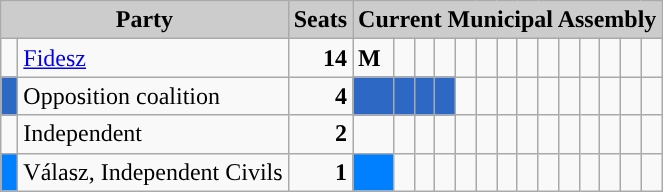<table class="wikitable">
<tr>
<th style="background:#ccc" colspan="2">Party</th>
<th style="background:#ccc">Seats</th>
<th style="background:#ccc" colspan="14">Current Municipal Assembly</th>
</tr>
<tr>
<td style="background-color: "> </td>
<td><a href='#'>Fidesz</a></td>
<td style="text-align: right"><strong>14</strong></td>
<td style="background-color: "><span><strong>M</strong></span></td>
<td style="background-color: "> </td>
<td style="background-color: "> </td>
<td style="background-color: "> </td>
<td style="background-color: "> </td>
<td style="background-color: "> </td>
<td style="background-color: "> </td>
<td style="background-color: "> </td>
<td style="background-color: "> </td>
<td style="background-color: "> </td>
<td style="background-color: "> </td>
<td style="background-color: "> </td>
<td style="background-color: "> </td>
<td style="background-color: "> </td>
</tr>
<tr>
<td style="background-color: #2D68C4"> </td>
<td>Opposition coalition</td>
<td style="text-align: right"><strong>4</strong></td>
<td style="background-color: #2D68C4"> </td>
<td style="background-color: #2D68C4"> </td>
<td style="background-color: #2D68C4"> </td>
<td style="background-color: #2D68C4"> </td>
<td> </td>
<td> </td>
<td> </td>
<td> </td>
<td> </td>
<td> </td>
<td> </td>
<td> </td>
<td> </td>
<td> </td>
</tr>
<tr>
<td style="background-color: "> </td>
<td>Independent</td>
<td style="text-align: right"><strong>2</strong></td>
<td style="background-color: "> </td>
<td style="background-color: "> </td>
<td> </td>
<td> </td>
<td> </td>
<td> </td>
<td> </td>
<td> </td>
<td> </td>
<td> </td>
<td> </td>
<td> </td>
<td> </td>
<td> </td>
</tr>
<tr>
<td style="background-color: #007FFF"> </td>
<td>Válasz, Independent Civils</td>
<td style="text-align: right"><strong>1</strong></td>
<td style="background-color: #007FFF"> </td>
<td> </td>
<td> </td>
<td> </td>
<td> </td>
<td> </td>
<td> </td>
<td> </td>
<td> </td>
<td> </td>
<td> </td>
<td> </td>
<td> </td>
<td> </td>
</tr>
</table>
